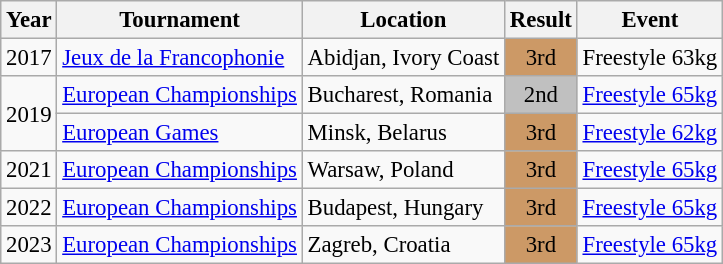<table class="wikitable" style="font-size:95%;">
<tr>
<th>Year</th>
<th>Tournament</th>
<th>Location</th>
<th>Result</th>
<th>Event</th>
</tr>
<tr>
<td>2017</td>
<td><a href='#'>Jeux de la Francophonie</a></td>
<td>Abidjan, Ivory Coast</td>
<td align="center" bgcolor="cc9966">3rd</td>
<td>Freestyle 63kg</td>
</tr>
<tr>
<td rowspan=2>2019</td>
<td><a href='#'>European Championships</a></td>
<td>Bucharest, Romania</td>
<td align="center" bgcolor="silver">2nd</td>
<td><a href='#'>Freestyle 65kg</a></td>
</tr>
<tr>
<td><a href='#'>European Games</a></td>
<td>Minsk, Belarus</td>
<td align="center" bgcolor="cc9966">3rd</td>
<td><a href='#'>Freestyle 62kg</a></td>
</tr>
<tr>
<td>2021</td>
<td><a href='#'>European Championships</a></td>
<td>Warsaw, Poland</td>
<td align="center" bgcolor="cc9966">3rd</td>
<td><a href='#'>Freestyle 65kg</a></td>
</tr>
<tr>
<td>2022</td>
<td><a href='#'>European Championships</a></td>
<td>Budapest, Hungary</td>
<td align="center" bgcolor="cc9966">3rd</td>
<td><a href='#'>Freestyle 65kg</a></td>
</tr>
<tr>
<td>2023</td>
<td><a href='#'>European Championships</a></td>
<td>Zagreb, Croatia</td>
<td align="center" bgcolor="cc9966">3rd</td>
<td><a href='#'>Freestyle 65kg</a></td>
</tr>
</table>
